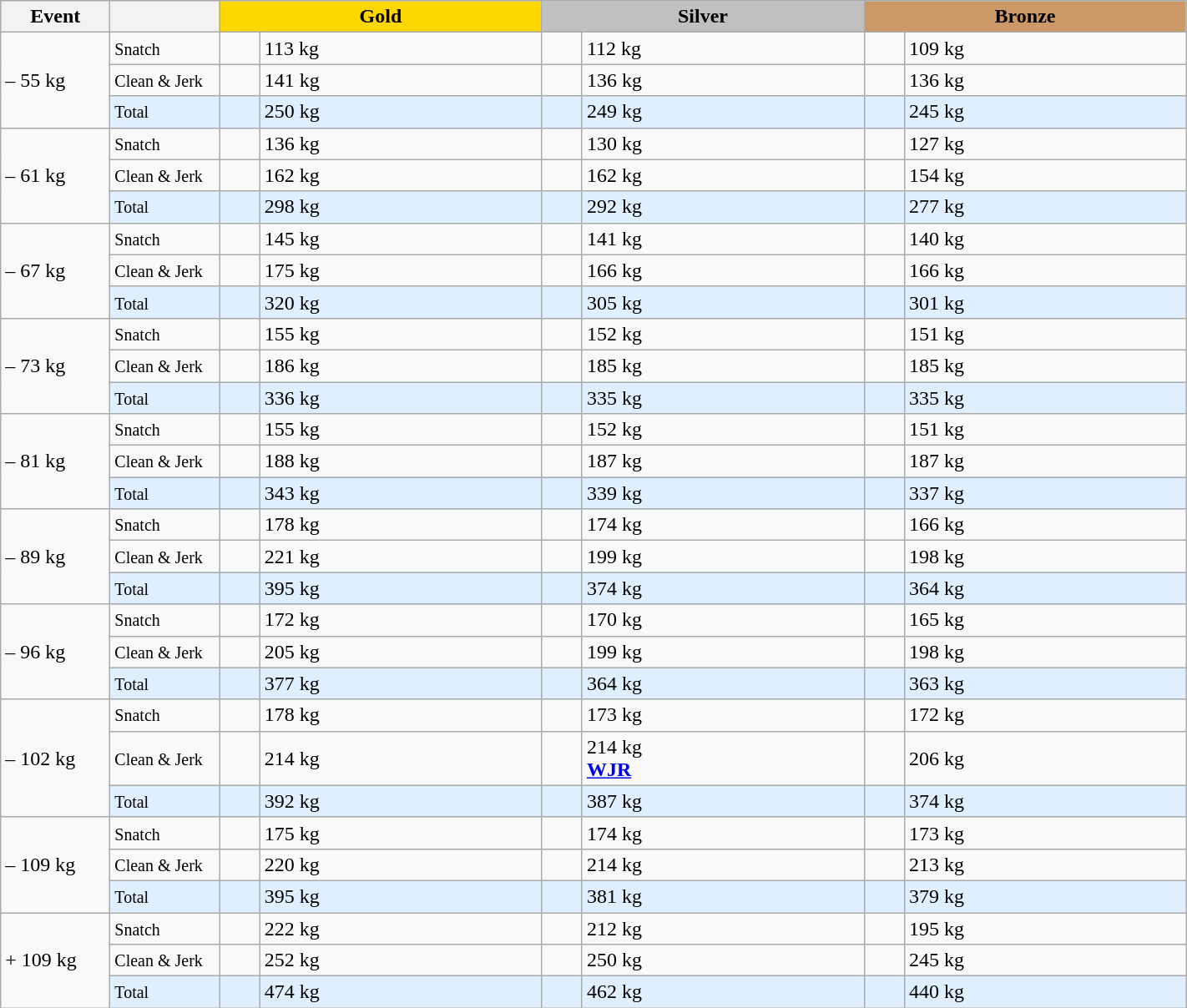<table class="wikitable">
<tr>
<th width=80>Event</th>
<th width=80></th>
<td bgcolor=gold align="center" colspan=2 width=250><strong>Gold</strong></td>
<td bgcolor=silver align="center" colspan=2 width=250><strong>Silver</strong></td>
<td bgcolor=#cc9966 colspan=2 align="center" width=250><strong>Bronze</strong></td>
</tr>
<tr>
<td rowspan=3>– 55 kg<br></td>
<td><small>Snatch</small></td>
<td></td>
<td>113 kg</td>
<td></td>
<td>112 kg</td>
<td></td>
<td>109 kg</td>
</tr>
<tr>
<td><small>Clean & Jerk</small></td>
<td></td>
<td>141 kg</td>
<td></td>
<td>136 kg</td>
<td></td>
<td>136 kg</td>
</tr>
<tr bgcolor=#dfefff>
<td><small>Total</small></td>
<td></td>
<td>250 kg</td>
<td></td>
<td>249 kg</td>
<td></td>
<td>245 kg</td>
</tr>
<tr>
<td rowspan=3>– 61 kg<br></td>
<td><small>Snatch</small></td>
<td></td>
<td>136 kg</td>
<td></td>
<td>130 kg</td>
<td></td>
<td>127 kg</td>
</tr>
<tr>
<td><small>Clean & Jerk</small></td>
<td></td>
<td>162 kg</td>
<td></td>
<td>162 kg</td>
<td></td>
<td>154 kg</td>
</tr>
<tr bgcolor=#dfefff>
<td><small>Total</small></td>
<td></td>
<td>298 kg</td>
<td></td>
<td>292 kg</td>
<td></td>
<td>277 kg</td>
</tr>
<tr>
<td rowspan=3>– 67 kg<br></td>
<td><small>Snatch</small></td>
<td></td>
<td>145 kg</td>
<td></td>
<td>141 kg</td>
<td></td>
<td>140 kg</td>
</tr>
<tr>
<td><small>Clean & Jerk</small></td>
<td></td>
<td>175 kg</td>
<td></td>
<td>166 kg</td>
<td></td>
<td>166 kg</td>
</tr>
<tr bgcolor=#dfefff>
<td><small>Total</small></td>
<td></td>
<td>320 kg</td>
<td></td>
<td>305 kg</td>
<td></td>
<td>301 kg</td>
</tr>
<tr>
<td rowspan=3>– 73 kg<br></td>
<td><small>Snatch</small></td>
<td></td>
<td>155 kg</td>
<td></td>
<td>152 kg</td>
<td></td>
<td>151 kg</td>
</tr>
<tr>
<td><small>Clean & Jerk</small></td>
<td></td>
<td>186 kg</td>
<td></td>
<td>185 kg</td>
<td></td>
<td>185 kg</td>
</tr>
<tr bgcolor=#dfefff>
<td><small>Total</small></td>
<td></td>
<td>336 kg</td>
<td></td>
<td>335 kg</td>
<td></td>
<td>335 kg</td>
</tr>
<tr>
<td rowspan=3>– 81 kg<br></td>
<td><small>Snatch</small></td>
<td></td>
<td>155 kg</td>
<td></td>
<td>152 kg</td>
<td></td>
<td>151 kg</td>
</tr>
<tr>
<td><small>Clean & Jerk</small></td>
<td></td>
<td>188 kg</td>
<td></td>
<td>187 kg</td>
<td></td>
<td>187 kg</td>
</tr>
<tr bgcolor=#dfefff>
<td><small>Total</small></td>
<td></td>
<td>343 kg</td>
<td></td>
<td>339 kg</td>
<td></td>
<td>337 kg</td>
</tr>
<tr>
<td rowspan=3>– 89 kg<br></td>
<td><small>Snatch</small></td>
<td></td>
<td>178 kg</td>
<td></td>
<td>174 kg</td>
<td></td>
<td>166 kg</td>
</tr>
<tr>
<td><small>Clean & Jerk</small></td>
<td></td>
<td>221 kg<br></td>
<td></td>
<td>199 kg</td>
<td></td>
<td>198 kg</td>
</tr>
<tr bgcolor=#dfefff>
<td><small>Total</small></td>
<td></td>
<td>395 kg<br></td>
<td></td>
<td>374 kg</td>
<td></td>
<td>364 kg</td>
</tr>
<tr>
<td rowspan=3>– 96 kg<br></td>
<td><small>Snatch</small></td>
<td></td>
<td>172 kg</td>
<td></td>
<td>170 kg</td>
<td></td>
<td>165 kg</td>
</tr>
<tr>
<td><small>Clean & Jerk</small></td>
<td></td>
<td>205 kg</td>
<td></td>
<td>199 kg</td>
<td></td>
<td>198 kg</td>
</tr>
<tr bgcolor=#dfefff>
<td><small>Total</small></td>
<td></td>
<td>377 kg</td>
<td></td>
<td>364 kg</td>
<td></td>
<td>363 kg</td>
</tr>
<tr>
<td rowspan=3>– 102 kg<br></td>
<td><small>Snatch</small></td>
<td></td>
<td>178 kg</td>
<td></td>
<td>173 kg</td>
<td></td>
<td>172 kg</td>
</tr>
<tr>
<td><small>Clean & Jerk</small></td>
<td></td>
<td>214 kg</td>
<td></td>
<td>214 kg<br><strong><a href='#'>WJR</a></strong></td>
<td></td>
<td>206 kg</td>
</tr>
<tr bgcolor=#dfefff>
<td><small>Total</small></td>
<td></td>
<td>392 kg</td>
<td></td>
<td>387 kg</td>
<td></td>
<td>374 kg</td>
</tr>
<tr>
<td rowspan=3>– 109 kg<br></td>
<td><small>Snatch</small></td>
<td></td>
<td>175 kg</td>
<td></td>
<td>174 kg</td>
<td></td>
<td>173 kg</td>
</tr>
<tr>
<td><small>Clean & Jerk</small></td>
<td></td>
<td>220 kg</td>
<td></td>
<td>214 kg</td>
<td></td>
<td>213 kg</td>
</tr>
<tr bgcolor=#dfefff>
<td><small>Total</small></td>
<td></td>
<td>395 kg</td>
<td></td>
<td>381 kg</td>
<td></td>
<td>379 kg</td>
</tr>
<tr>
<td rowspan=3>+ 109 kg<br></td>
<td><small>Snatch</small></td>
<td></td>
<td>222 kg</td>
<td></td>
<td>212 kg</td>
<td></td>
<td>195 kg</td>
</tr>
<tr>
<td><small>Clean & Jerk</small></td>
<td></td>
<td>252 kg</td>
<td></td>
<td>250 kg</td>
<td></td>
<td>245 kg</td>
</tr>
<tr bgcolor=#dfefff>
<td><small>Total</small></td>
<td></td>
<td>474 kg</td>
<td></td>
<td>462 kg</td>
<td></td>
<td>440 kg</td>
</tr>
</table>
